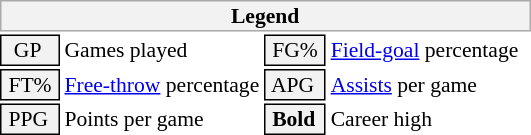<table class="toccolours" style="font-size: 90%; white-space: nowrap;">
<tr>
<th colspan="6" style="background:#f2f2f2; border:1px solid #aaa;">Legend</th>
</tr>
<tr>
<td style="background:#f2f2f2; border:1px solid black;">  GP</td>
<td>Games played</td>
<td style="background:#f2f2f2; border:1px solid black;"> FG% </td>
<td style="padding-right: 8px"><a href='#'>Field-goal</a> percentage</td>
</tr>
<tr>
<td style="background:#f2f2f2; border:1px solid black;"> FT% </td>
<td><a href='#'>Free-throw</a> percentage</td>
<td style="background:#f2f2f2; border:1px solid black;"> APG </td>
<td><a href='#'>Assists</a> per game</td>
</tr>
<tr>
<td style="background:#f2f2f2; border:1px solid black;"> PPG </td>
<td>Points per game</td>
<td style="background-color: #F2F2F2; border: 1px solid black"> <strong>Bold</strong> </td>
<td>Career high</td>
</tr>
<tr>
</tr>
</table>
